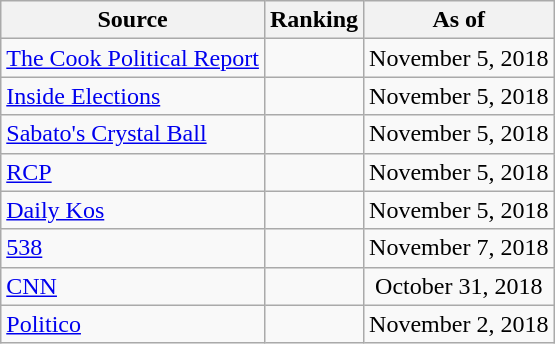<table class="wikitable" style="text-align:center">
<tr>
<th>Source</th>
<th>Ranking</th>
<th>As of</th>
</tr>
<tr>
<td align=left><a href='#'>The Cook Political Report</a></td>
<td></td>
<td>November 5, 2018</td>
</tr>
<tr>
<td align=left><a href='#'>Inside Elections</a></td>
<td></td>
<td>November 5, 2018</td>
</tr>
<tr>
<td align=left><a href='#'>Sabato's Crystal Ball</a></td>
<td></td>
<td>November 5, 2018</td>
</tr>
<tr>
<td align="left"><a href='#'>RCP</a></td>
<td></td>
<td>November 5, 2018</td>
</tr>
<tr>
<td align="left"><a href='#'>Daily Kos</a></td>
<td></td>
<td>November 5, 2018</td>
</tr>
<tr>
<td align="left"><a href='#'>538</a></td>
<td></td>
<td>November 7, 2018</td>
</tr>
<tr>
<td align="left"><a href='#'>CNN</a></td>
<td></td>
<td>October 31, 2018</td>
</tr>
<tr>
<td align="left"><a href='#'>Politico</a></td>
<td></td>
<td>November 2, 2018</td>
</tr>
</table>
